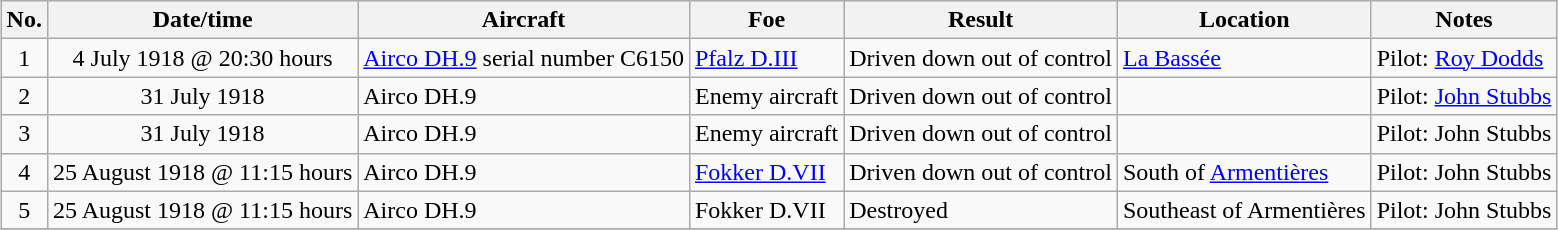<table class="wikitable" border="1" style="margin: 1em auto 1em auto">
<tr>
<th>No.</th>
<th>Date/time</th>
<th>Aircraft</th>
<th>Foe</th>
<th>Result</th>
<th>Location</th>
<th>Notes</th>
</tr>
<tr>
<td align="center">1</td>
<td align="center">4 July 1918 @ 20:30 hours</td>
<td><a href='#'>Airco DH.9</a> serial number C6150</td>
<td><a href='#'>Pfalz D.III</a></td>
<td>Driven down out of control</td>
<td><a href='#'>La Bassée</a></td>
<td>Pilot: <a href='#'>Roy Dodds</a></td>
</tr>
<tr>
<td align="center">2</td>
<td align="center">31 July 1918</td>
<td>Airco DH.9</td>
<td>Enemy aircraft</td>
<td>Driven down out of control</td>
<td></td>
<td>Pilot: <a href='#'>John Stubbs</a></td>
</tr>
<tr>
<td align="center">3</td>
<td align="center">31 July 1918</td>
<td>Airco DH.9</td>
<td>Enemy aircraft</td>
<td>Driven down out of control</td>
<td></td>
<td>Pilot: John Stubbs</td>
</tr>
<tr>
<td align="center">4</td>
<td align="center">25 August 1918 @ 11:15 hours</td>
<td>Airco DH.9</td>
<td><a href='#'>Fokker D.VII</a></td>
<td>Driven down out of control</td>
<td>South of <a href='#'>Armentières</a></td>
<td>Pilot: John Stubbs</td>
</tr>
<tr>
<td align="center">5</td>
<td align="center">25 August 1918 @ 11:15 hours</td>
<td>Airco DH.9</td>
<td>Fokker D.VII</td>
<td>Destroyed</td>
<td>Southeast of Armentières</td>
<td>Pilot: John Stubbs</td>
</tr>
<tr>
</tr>
</table>
